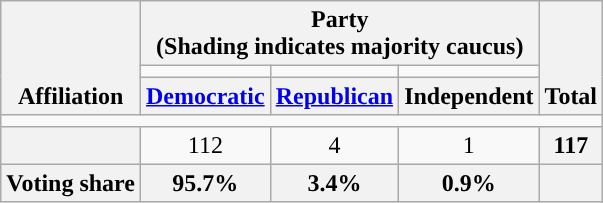<table class=wikitable style="text-align:center">
<tr style="vertical-align:bottom;">
<th rowspan=3>Affiliation</th>
<th colspan=3>Party <div>(Shading indicates majority caucus)</div></th>
<th rowspan=3>Total</th>
</tr>
<tr style="height:5px">
<td style="background-color:"></td>
<td style="background-color:"></td>
<td></td>
</tr>
<tr>
<th><a href='#'>Democratic</a></th>
<th><a href='#'>Republican</a></th>
<th>Independent</th>
</tr>
<tr>
<td colspan=5></td>
</tr>
<tr>
<th nowrap style="font-size:80%"></th>
<td>112</td>
<td>4</td>
<td>1</td>
<th>117</th>
</tr>
<tr>
<th>Voting share</th>
<th>95.7%</th>
<th>3.4%</th>
<th>0.9%</th>
<th colspan=3></th>
</tr>
</table>
